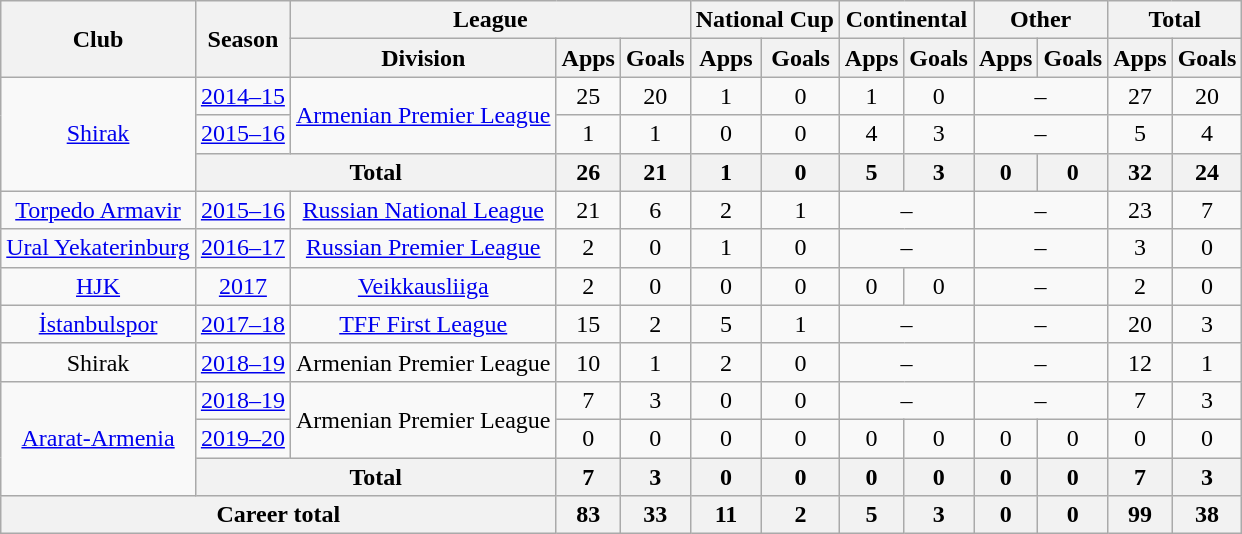<table class="wikitable" style="text-align:center">
<tr>
<th rowspan="2">Club</th>
<th rowspan="2">Season</th>
<th colspan="3">League</th>
<th colspan="2">National Cup</th>
<th colspan="2">Continental</th>
<th colspan="2">Other</th>
<th colspan="2">Total</th>
</tr>
<tr>
<th>Division</th>
<th>Apps</th>
<th>Goals</th>
<th>Apps</th>
<th>Goals</th>
<th>Apps</th>
<th>Goals</th>
<th>Apps</th>
<th>Goals</th>
<th>Apps</th>
<th>Goals</th>
</tr>
<tr>
<td rowspan="3"><a href='#'>Shirak</a></td>
<td><a href='#'>2014–15</a></td>
<td rowspan="2"><a href='#'>Armenian Premier League</a></td>
<td>25</td>
<td>20</td>
<td>1</td>
<td>0</td>
<td>1</td>
<td>0</td>
<td colspan="2">–</td>
<td>27</td>
<td>20</td>
</tr>
<tr>
<td><a href='#'>2015–16</a></td>
<td>1</td>
<td>1</td>
<td>0</td>
<td>0</td>
<td>4</td>
<td>3</td>
<td colspan="2">–</td>
<td>5</td>
<td>4</td>
</tr>
<tr>
<th colspan="2">Total</th>
<th>26</th>
<th>21</th>
<th>1</th>
<th>0</th>
<th>5</th>
<th>3</th>
<th>0</th>
<th>0</th>
<th>32</th>
<th>24</th>
</tr>
<tr>
<td><a href='#'>Torpedo Armavir</a></td>
<td><a href='#'>2015–16</a></td>
<td><a href='#'>Russian National League</a></td>
<td>21</td>
<td>6</td>
<td>2</td>
<td>1</td>
<td colspan="2">–</td>
<td colspan="2">–</td>
<td>23</td>
<td>7</td>
</tr>
<tr>
<td><a href='#'>Ural Yekaterinburg</a></td>
<td><a href='#'>2016–17</a></td>
<td><a href='#'>Russian Premier League</a></td>
<td>2</td>
<td>0</td>
<td>1</td>
<td>0</td>
<td colspan="2">–</td>
<td colspan="2">–</td>
<td>3</td>
<td>0</td>
</tr>
<tr>
<td><a href='#'>HJK</a></td>
<td><a href='#'>2017</a></td>
<td><a href='#'>Veikkausliiga</a></td>
<td>2</td>
<td>0</td>
<td>0</td>
<td>0</td>
<td>0</td>
<td>0</td>
<td colspan="2">–</td>
<td>2</td>
<td>0</td>
</tr>
<tr>
<td><a href='#'>İstanbulspor</a></td>
<td><a href='#'>2017–18</a></td>
<td><a href='#'>TFF First League</a></td>
<td>15</td>
<td>2</td>
<td>5</td>
<td>1</td>
<td colspan="2">–</td>
<td colspan="2">–</td>
<td>20</td>
<td>3</td>
</tr>
<tr>
<td>Shirak</td>
<td><a href='#'>2018–19</a></td>
<td>Armenian Premier League</td>
<td>10</td>
<td>1</td>
<td>2</td>
<td>0</td>
<td colspan="2">–</td>
<td colspan="2">–</td>
<td>12</td>
<td>1</td>
</tr>
<tr>
<td rowspan="3"><a href='#'>Ararat-Armenia</a></td>
<td><a href='#'>2018–19</a></td>
<td rowspan="2">Armenian Premier League</td>
<td>7</td>
<td>3</td>
<td>0</td>
<td>0</td>
<td colspan="2">–</td>
<td colspan="2">–</td>
<td>7</td>
<td>3</td>
</tr>
<tr>
<td><a href='#'>2019–20</a></td>
<td>0</td>
<td>0</td>
<td>0</td>
<td>0</td>
<td>0</td>
<td>0</td>
<td>0</td>
<td>0</td>
<td>0</td>
<td>0</td>
</tr>
<tr>
<th colspan="2">Total</th>
<th>7</th>
<th>3</th>
<th>0</th>
<th>0</th>
<th>0</th>
<th>0</th>
<th>0</th>
<th>0</th>
<th>7</th>
<th>3</th>
</tr>
<tr>
<th colspan="3">Career total</th>
<th>83</th>
<th>33</th>
<th>11</th>
<th>2</th>
<th>5</th>
<th>3</th>
<th>0</th>
<th>0</th>
<th>99</th>
<th>38</th>
</tr>
</table>
